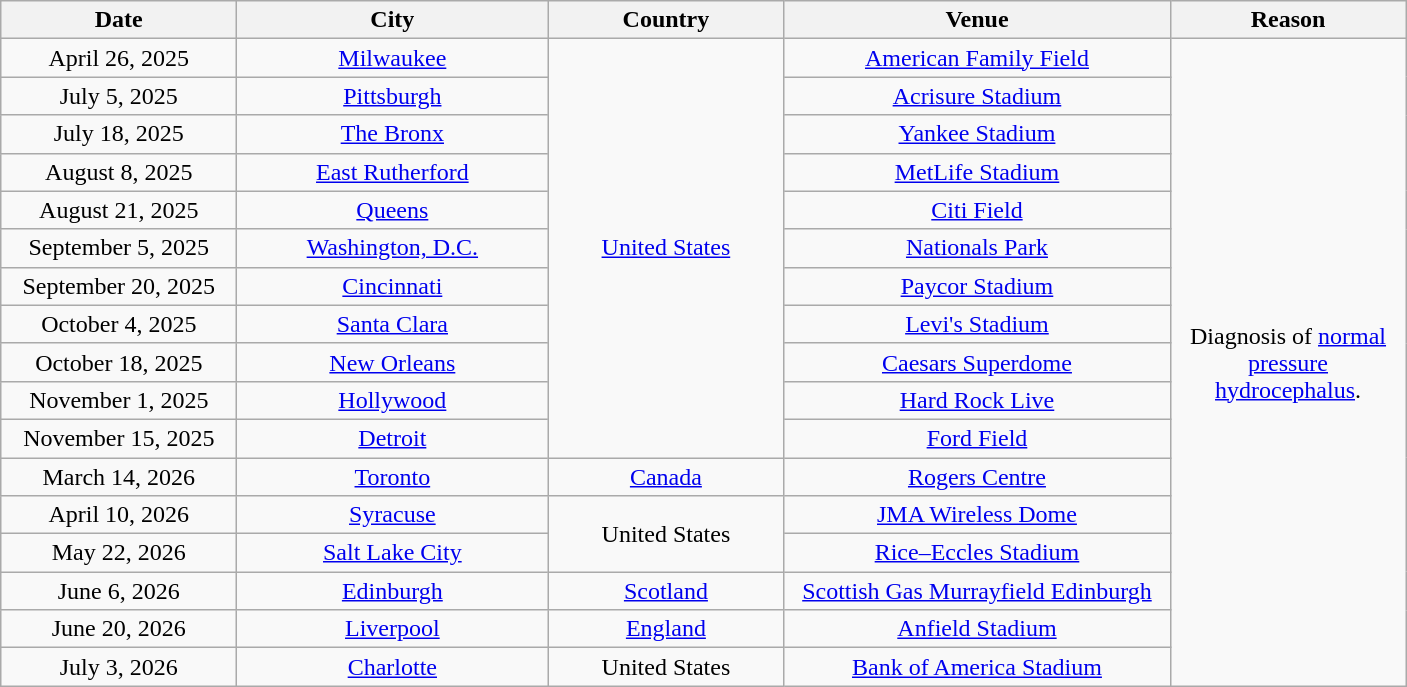<table class="wikitable" style="text-align:center;">
<tr>
<th style="width:150px;">Date</th>
<th style="width:200px;">City</th>
<th style="width:150px;">Country</th>
<th style="width:250px;">Venue</th>
<th style="width:150px;">Reason</th>
</tr>
<tr>
<td>April 26, 2025</td>
<td><a href='#'>Milwaukee</a></td>
<td rowspan="11"><a href='#'>United States</a></td>
<td><a href='#'>American Family Field</a></td>
<td rowspan="17">Diagnosis of <a href='#'>normal pressure hydrocephalus</a>.</td>
</tr>
<tr>
<td>July 5, 2025</td>
<td><a href='#'>Pittsburgh</a></td>
<td><a href='#'>Acrisure Stadium</a></td>
</tr>
<tr>
<td>July 18, 2025</td>
<td><a href='#'>The Bronx</a></td>
<td><a href='#'>Yankee Stadium</a></td>
</tr>
<tr>
<td>August 8, 2025</td>
<td><a href='#'>East Rutherford</a></td>
<td><a href='#'>MetLife Stadium</a></td>
</tr>
<tr>
<td>August 21, 2025</td>
<td><a href='#'>Queens</a></td>
<td><a href='#'>Citi Field</a></td>
</tr>
<tr>
<td>September 5, 2025</td>
<td><a href='#'>Washington, D.C.</a></td>
<td><a href='#'>Nationals Park</a></td>
</tr>
<tr>
<td>September 20, 2025</td>
<td><a href='#'>Cincinnati</a></td>
<td><a href='#'>Paycor Stadium</a></td>
</tr>
<tr>
<td>October 4, 2025</td>
<td><a href='#'>Santa Clara</a></td>
<td><a href='#'>Levi's Stadium</a></td>
</tr>
<tr>
<td>October 18, 2025</td>
<td><a href='#'>New Orleans</a></td>
<td><a href='#'>Caesars Superdome</a></td>
</tr>
<tr>
<td>November 1, 2025</td>
<td><a href='#'>Hollywood</a></td>
<td><a href='#'>Hard Rock Live</a></td>
</tr>
<tr>
<td>November 15, 2025</td>
<td><a href='#'>Detroit</a></td>
<td><a href='#'>Ford Field</a></td>
</tr>
<tr>
<td>March 14, 2026</td>
<td><a href='#'>Toronto</a></td>
<td><a href='#'>Canada</a></td>
<td><a href='#'>Rogers Centre</a></td>
</tr>
<tr>
<td>April 10, 2026</td>
<td><a href='#'>Syracuse</a></td>
<td rowspan="2">United States</td>
<td><a href='#'>JMA Wireless Dome</a></td>
</tr>
<tr>
<td>May 22, 2026</td>
<td><a href='#'>Salt Lake City</a></td>
<td><a href='#'>Rice–Eccles Stadium</a></td>
</tr>
<tr>
<td>June 6, 2026</td>
<td><a href='#'>Edinburgh</a></td>
<td><a href='#'>Scotland</a></td>
<td><a href='#'>Scottish Gas Murrayfield Edinburgh</a></td>
</tr>
<tr>
<td>June 20, 2026</td>
<td><a href='#'>Liverpool</a></td>
<td><a href='#'>England</a></td>
<td><a href='#'>Anfield Stadium</a></td>
</tr>
<tr>
<td>July 3, 2026</td>
<td><a href='#'>Charlotte</a></td>
<td>United States</td>
<td><a href='#'>Bank of America Stadium</a></td>
</tr>
</table>
